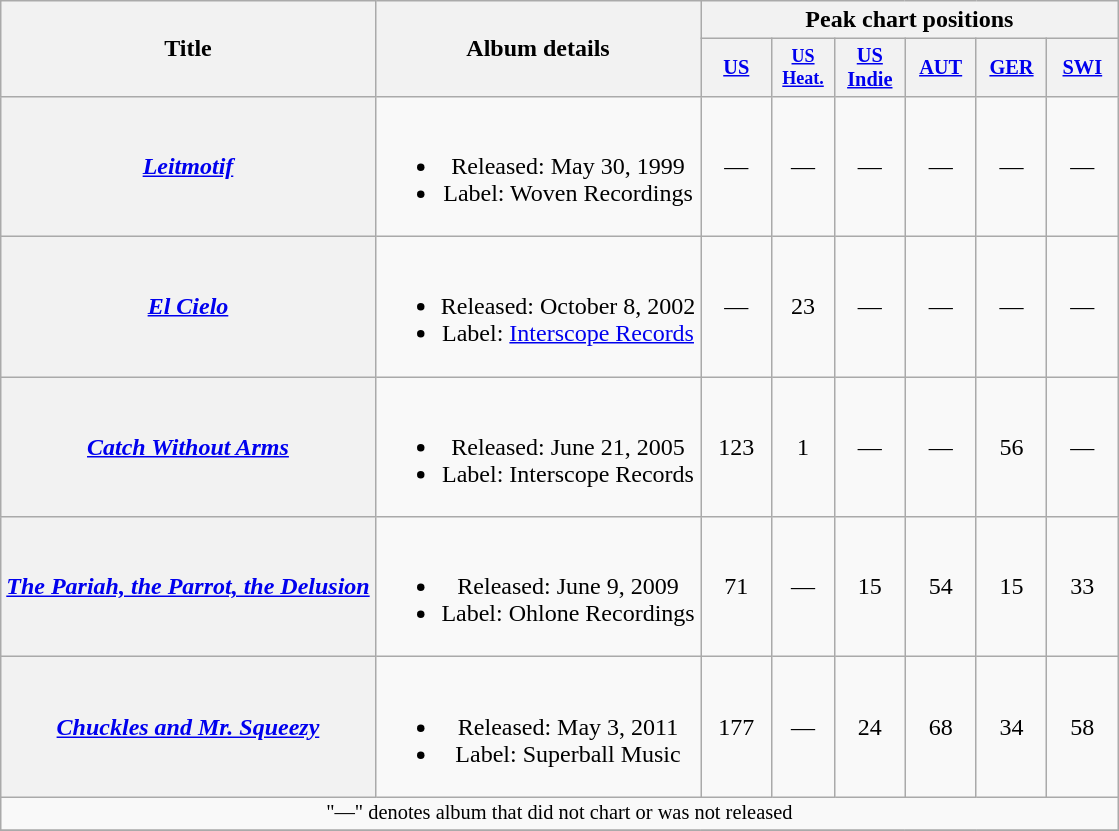<table class="wikitable plainrowheaders" style="text-align:center;">
<tr>
<th scope="col" rowspan="2">Title</th>
<th scope="col" rowspan="2">Album details</th>
<th colspan="6" scope="col">Peak chart positions</th>
</tr>
<tr>
<th scope="col" style="width:3em;font-size:85%;"><a href='#'>US</a><br></th>
<th scope="col" style="width:3em;font-size:75%;"><a href='#'>US<br>Heat.</a><br></th>
<th scope="col" style="width:3em;font-size:85%;"><a href='#'>US Indie</a><br></th>
<th scope="col" style="width:3em;font-size:85%;"><a href='#'>AUT</a><br></th>
<th scope="col" style="width:3em;font-size:85%;"><a href='#'>GER</a><br></th>
<th scope="col" style="width:3em;font-size:85%;"><a href='#'>SWI</a><br></th>
</tr>
<tr>
<th scope="row"><em><a href='#'>Leitmotif</a></em></th>
<td><br><ul><li>Released: May 30, 1999</li><li>Label: Woven Recordings</li></ul></td>
<td>—</td>
<td>—</td>
<td>—</td>
<td>—</td>
<td>—</td>
<td>—</td>
</tr>
<tr>
<th scope="row"><em><a href='#'>El Cielo</a></em></th>
<td><br><ul><li>Released: October 8, 2002</li><li>Label: <a href='#'>Interscope Records</a></li></ul></td>
<td>—</td>
<td>23</td>
<td>—</td>
<td>—</td>
<td>—</td>
<td>—</td>
</tr>
<tr>
<th scope="row"><em><a href='#'>Catch Without Arms</a></em></th>
<td><br><ul><li>Released: June 21, 2005</li><li>Label: Interscope Records</li></ul></td>
<td>123</td>
<td>1</td>
<td>—</td>
<td>—</td>
<td>56</td>
<td>—</td>
</tr>
<tr>
<th scope="row"><em><a href='#'>The Pariah, the Parrot, the Delusion</a></em></th>
<td><br><ul><li>Released: June 9, 2009</li><li>Label: Ohlone Recordings</li></ul></td>
<td>71</td>
<td>—</td>
<td>15</td>
<td>54</td>
<td>15</td>
<td>33</td>
</tr>
<tr>
<th scope="row"><em><a href='#'>Chuckles and Mr. Squeezy</a></em></th>
<td><br><ul><li>Released: May 3, 2011</li><li>Label: Superball Music</li></ul></td>
<td>177</td>
<td>—</td>
<td>24</td>
<td>68</td>
<td>34</td>
<td>58</td>
</tr>
<tr>
<td colspan="19" style="text-align:center; font-size:85%;">"—" denotes album that did not chart or was not released</td>
</tr>
<tr>
</tr>
</table>
